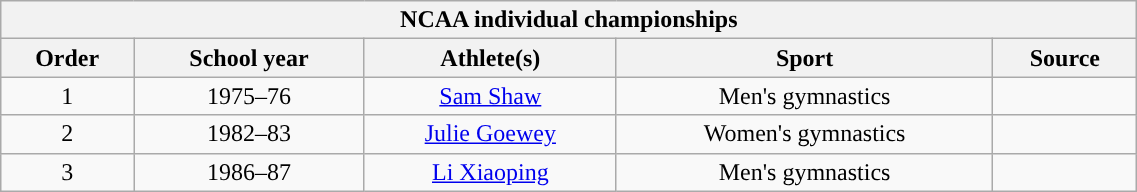<table class="wikitable sortable" width="60%">
<tr style="text-align:center">
<th colspan=5>NCAA individual championships</th>
</tr>
<tr>
<th>Order</th>
<th>School year</th>
<th>Athlete(s)</th>
<th>Sport</th>
<th>Source</th>
</tr>
<tr style="text-align:center; background:">
<td>1</td>
<td>1975–76</td>
<td><a href='#'>Sam Shaw</a></td>
<td>Men's gymnastics</td>
<td></td>
</tr>
<tr style="text-align:center; background:">
<td>2</td>
<td>1982–83</td>
<td><a href='#'>Julie Goewey</a></td>
<td>Women's gymnastics</td>
<td></td>
</tr>
<tr style="text-align:center; background:">
<td>3</td>
<td>1986–87</td>
<td><a href='#'>Li Xiaoping</a></td>
<td>Men's gymnastics</td>
<td></td>
</tr>
</table>
